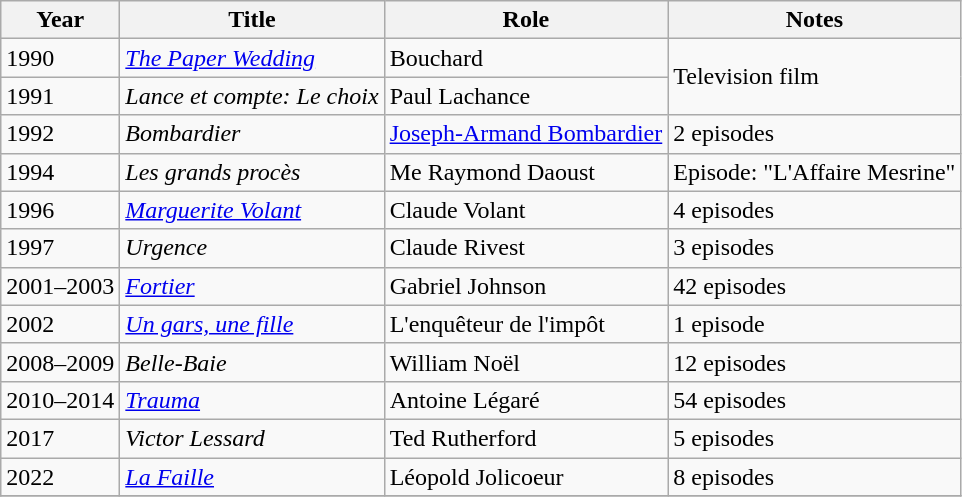<table class="wikitable sortable">
<tr>
<th>Year</th>
<th>Title</th>
<th>Role</th>
<th>Notes</th>
</tr>
<tr>
<td>1990</td>
<td data-sort-value="Paper Wedding, The"><em><a href='#'>The Paper Wedding</a></em></td>
<td>Bouchard</td>
<td rowspan="2">Television film</td>
</tr>
<tr>
<td>1991</td>
<td><em>Lance et compte: Le choix</em></td>
<td>Paul Lachance</td>
</tr>
<tr>
<td>1992</td>
<td><em>Bombardier</em></td>
<td><a href='#'>Joseph-Armand Bombardier</a></td>
<td>2 episodes</td>
</tr>
<tr>
<td>1994</td>
<td><em>Les grands procès</em></td>
<td>Me Raymond Daoust</td>
<td>Episode: "L'Affaire Mesrine"</td>
</tr>
<tr>
<td>1996</td>
<td><em><a href='#'>Marguerite Volant</a></em></td>
<td>Claude Volant</td>
<td>4 episodes</td>
</tr>
<tr>
<td>1997</td>
<td><em>Urgence</em></td>
<td>Claude Rivest</td>
<td>3 episodes</td>
</tr>
<tr>
<td>2001–2003</td>
<td><a href='#'><em>Fortier</em></a></td>
<td>Gabriel Johnson</td>
<td>42 episodes</td>
</tr>
<tr>
<td>2002</td>
<td><em><a href='#'>Un gars, une fille</a></em></td>
<td>L'enquêteur de l'impôt</td>
<td>1 episode</td>
</tr>
<tr>
<td>2008–2009</td>
<td><em>Belle-Baie</em></td>
<td>William Noël</td>
<td>12 episodes</td>
</tr>
<tr>
<td>2010–2014</td>
<td><a href='#'><em>Trauma</em></a></td>
<td>Antoine Légaré</td>
<td>54 episodes</td>
</tr>
<tr>
<td>2017</td>
<td><em>Victor Lessard</em></td>
<td>Ted Rutherford</td>
<td>5 episodes</td>
</tr>
<tr>
<td>2022</td>
<td><em><a href='#'>La Faille</a></em></td>
<td>Léopold Jolicoeur</td>
<td>8 episodes</td>
</tr>
<tr>
</tr>
</table>
